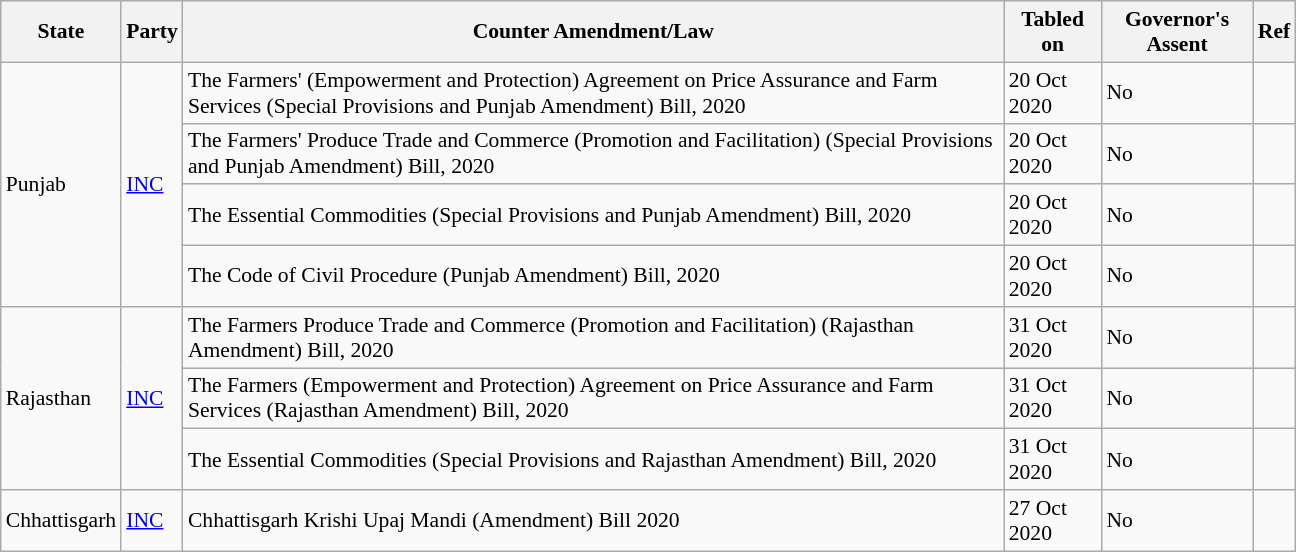<table class="wikitable" style="max-width:60em; font-size:90%;">
<tr>
<th>State</th>
<th>Party</th>
<th>Counter Amendment/Law</th>
<th>Tabled on</th>
<th>Governor's Assent</th>
<th>Ref</th>
</tr>
<tr>
<td rowspan="4">Punjab</td>
<td rowspan="4"><a href='#'>INC</a></td>
<td>The Farmers' (Empowerment and Protection) Agreement on Price Assurance and Farm Services (Special Provisions and Punjab Amendment) Bill, 2020</td>
<td>20 Oct 2020</td>
<td>No</td>
<td></td>
</tr>
<tr>
<td>The Farmers' Produce Trade and Commerce (Promotion and Facilitation) (Special Provisions and Punjab Amendment) Bill, 2020</td>
<td>20 Oct 2020</td>
<td>No</td>
<td></td>
</tr>
<tr>
<td>The Essential Commodities (Special Provisions and Punjab Amendment) Bill, 2020</td>
<td>20 Oct 2020</td>
<td>No</td>
<td></td>
</tr>
<tr>
<td>The Code of Civil Procedure (Punjab Amendment) Bill, 2020</td>
<td>20 Oct 2020</td>
<td>No</td>
<td></td>
</tr>
<tr>
<td rowspan="3">Rajasthan</td>
<td rowspan="3"><a href='#'>INC</a></td>
<td>The Farmers Produce Trade and Commerce (Promotion and Facilitation) (Rajasthan Amendment) Bill, 2020</td>
<td>31 Oct 2020</td>
<td>No</td>
<td></td>
</tr>
<tr>
<td>The Farmers (Empowerment and Protection) Agreement on Price Assurance and Farm Services (Rajasthan Amendment) Bill, 2020</td>
<td>31 Oct 2020</td>
<td>No</td>
<td></td>
</tr>
<tr>
<td>The Essential Commodities (Special Provisions and Rajasthan Amendment) Bill, 2020</td>
<td>31 Oct 2020</td>
<td>No</td>
<td></td>
</tr>
<tr>
<td>Chhattisgarh</td>
<td><a href='#'>INC</a></td>
<td>Chhattisgarh Krishi Upaj Mandi (Amendment) Bill 2020</td>
<td>27 Oct 2020</td>
<td>No</td>
<td></td>
</tr>
</table>
